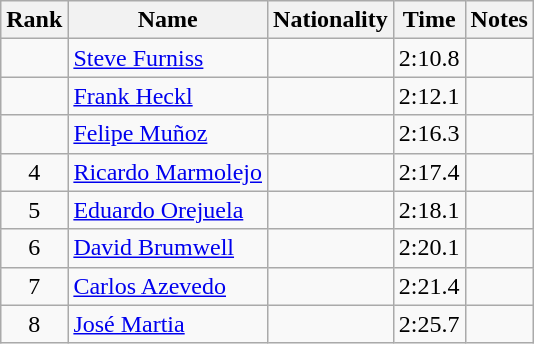<table class="wikitable sortable" style="text-align:center">
<tr>
<th>Rank</th>
<th>Name</th>
<th>Nationality</th>
<th>Time</th>
<th>Notes</th>
</tr>
<tr>
<td></td>
<td align=left><a href='#'>Steve Furniss</a></td>
<td align=left></td>
<td>2:10.8</td>
<td></td>
</tr>
<tr>
<td></td>
<td align=left><a href='#'>Frank Heckl</a></td>
<td align=left></td>
<td>2:12.1</td>
<td></td>
</tr>
<tr>
<td></td>
<td align=left><a href='#'>Felipe Muñoz</a></td>
<td align=left></td>
<td>2:16.3</td>
<td></td>
</tr>
<tr>
<td>4</td>
<td align=left><a href='#'>Ricardo Marmolejo</a></td>
<td align=left></td>
<td>2:17.4</td>
<td></td>
</tr>
<tr>
<td>5</td>
<td align=left><a href='#'>Eduardo Orejuela</a></td>
<td align=left></td>
<td>2:18.1</td>
<td></td>
</tr>
<tr>
<td>6</td>
<td align=left><a href='#'>David Brumwell</a></td>
<td align=left></td>
<td>2:20.1</td>
<td></td>
</tr>
<tr>
<td>7</td>
<td align=left><a href='#'>Carlos Azevedo</a></td>
<td align=left></td>
<td>2:21.4</td>
<td></td>
</tr>
<tr>
<td>8</td>
<td align=left><a href='#'>José Martia</a></td>
<td align=left></td>
<td>2:25.7</td>
<td></td>
</tr>
</table>
